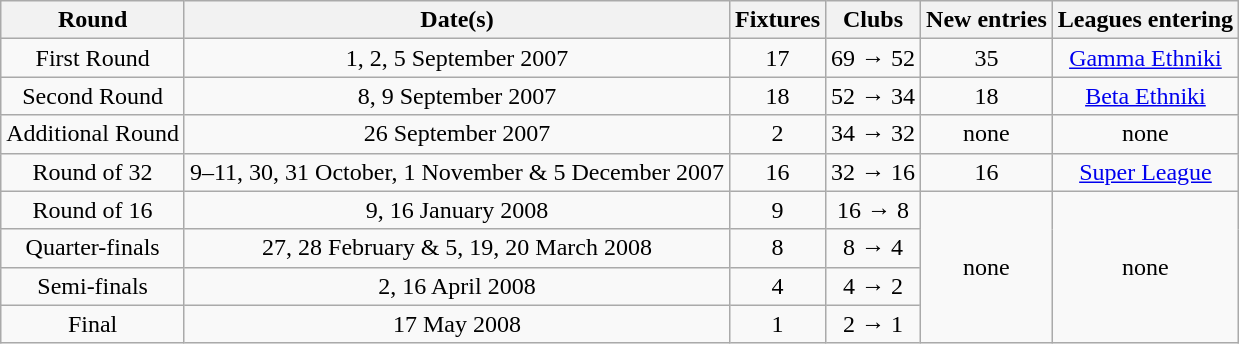<table class="wikitable" style="text-align:center">
<tr>
<th>Round</th>
<th>Date(s)</th>
<th>Fixtures</th>
<th>Clubs</th>
<th>New entries</th>
<th>Leagues entering</th>
</tr>
<tr>
<td>First Round</td>
<td>1, 2, 5 September 2007</td>
<td>17</td>
<td>69 → 52</td>
<td>35</td>
<td><a href='#'>Gamma Ethniki</a></td>
</tr>
<tr>
<td>Second Round</td>
<td>8, 9 September 2007</td>
<td>18</td>
<td>52 → 34</td>
<td>18</td>
<td><a href='#'>Beta Ethniki</a></td>
</tr>
<tr>
<td>Additional Round</td>
<td>26 September 2007</td>
<td>2</td>
<td>34 → 32</td>
<td>none</td>
<td>none</td>
</tr>
<tr>
<td>Round of 32</td>
<td>9–11, 30, 31 October, 1 November & 5 December 2007</td>
<td>16</td>
<td>32 → 16</td>
<td>16</td>
<td><a href='#'>Super League</a></td>
</tr>
<tr>
<td>Round of 16</td>
<td>9, 16 January 2008</td>
<td>9</td>
<td>16 → 8</td>
<td rowspan=4>none</td>
<td rowspan=4>none</td>
</tr>
<tr>
<td>Quarter-finals</td>
<td>27, 28 February & 5, 19, 20 March 2008</td>
<td>8</td>
<td>8 → 4</td>
</tr>
<tr>
<td>Semi-finals</td>
<td>2, 16 April 2008</td>
<td>4</td>
<td>4 → 2</td>
</tr>
<tr>
<td>Final</td>
<td>17 May 2008</td>
<td>1</td>
<td>2 → 1</td>
</tr>
</table>
